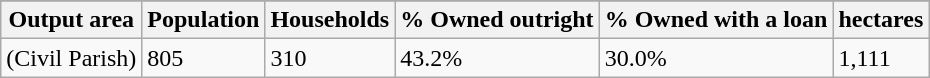<table class="wikitable">
<tr>
</tr>
<tr>
<th>Output area</th>
<th>Population</th>
<th>Households</th>
<th>% Owned outright</th>
<th>% Owned with a loan</th>
<th>hectares</th>
</tr>
<tr>
<td>(Civil Parish)</td>
<td>805</td>
<td>310</td>
<td>43.2%</td>
<td>30.0%</td>
<td>1,111</td>
</tr>
</table>
